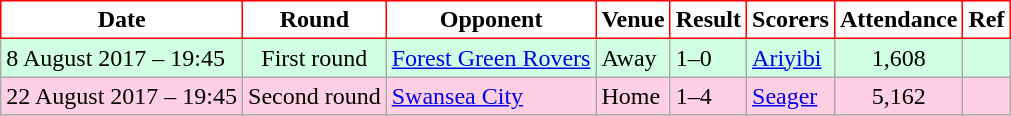<table class="wikitable">
<tr>
<th style="background:#FFFFFF; color:black; border:1px solid red;">Date</th>
<th style="background:#FFFFFF; color:black; border:1px solid red;">Round</th>
<th style="background:#FFFFFF; color:black; border:1px solid red;">Opponent</th>
<th style="background:#FFFFFF; color:black; border:1px solid red;">Venue</th>
<th style="background:#FFFFFF; color:black; border:1px solid red;">Result</th>
<th style="background:#FFFFFF; color:black; border:1px solid red;">Scorers</th>
<th style="background:#FFFFFF; color:black; border:1px solid red;">Attendance</th>
<th style="background:#FFFFFF; color:black; border:1px solid red;">Ref</th>
</tr>
<tr bgcolor = "#d0ffe3">
<td>8 August 2017 – 19:45</td>
<td align="center">First round</td>
<td><a href='#'>Forest Green Rovers</a></td>
<td>Away</td>
<td>1–0</td>
<td><a href='#'>Ariyibi</a></td>
<td align="center">1,608</td>
<td></td>
</tr>
<tr bgcolor = "#ffd0e3">
<td>22 August 2017 – 19:45</td>
<td align="center">Second round</td>
<td><a href='#'>Swansea City</a></td>
<td>Home</td>
<td>1–4</td>
<td><a href='#'>Seager</a></td>
<td align="center">5,162</td>
<td></td>
</tr>
</table>
